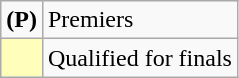<table class=wikitable>
<tr>
<td><strong>(P)</strong></td>
<td>Premiers</td>
</tr>
<tr>
<td bgcolor=FFFFBB></td>
<td>Qualified for finals</td>
</tr>
</table>
